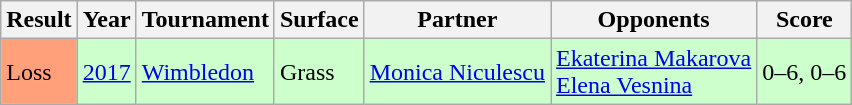<table class="sortable wikitable">
<tr>
<th>Result</th>
<th>Year</th>
<th>Tournament</th>
<th>Surface</th>
<th>Partner</th>
<th>Opponents</th>
<th>Score</th>
</tr>
<tr style="background:#cfc;">
<td style="background:#ffa07a;">Loss</td>
<td><a href='#'>2017</a></td>
<td><a href='#'>Wimbledon</a></td>
<td>Grass</td>
<td> <a href='#'>Monica Niculescu</a></td>
<td> <a href='#'>Ekaterina Makarova</a> <br>  <a href='#'>Elena Vesnina</a></td>
<td>0–6, 0–6</td>
</tr>
</table>
